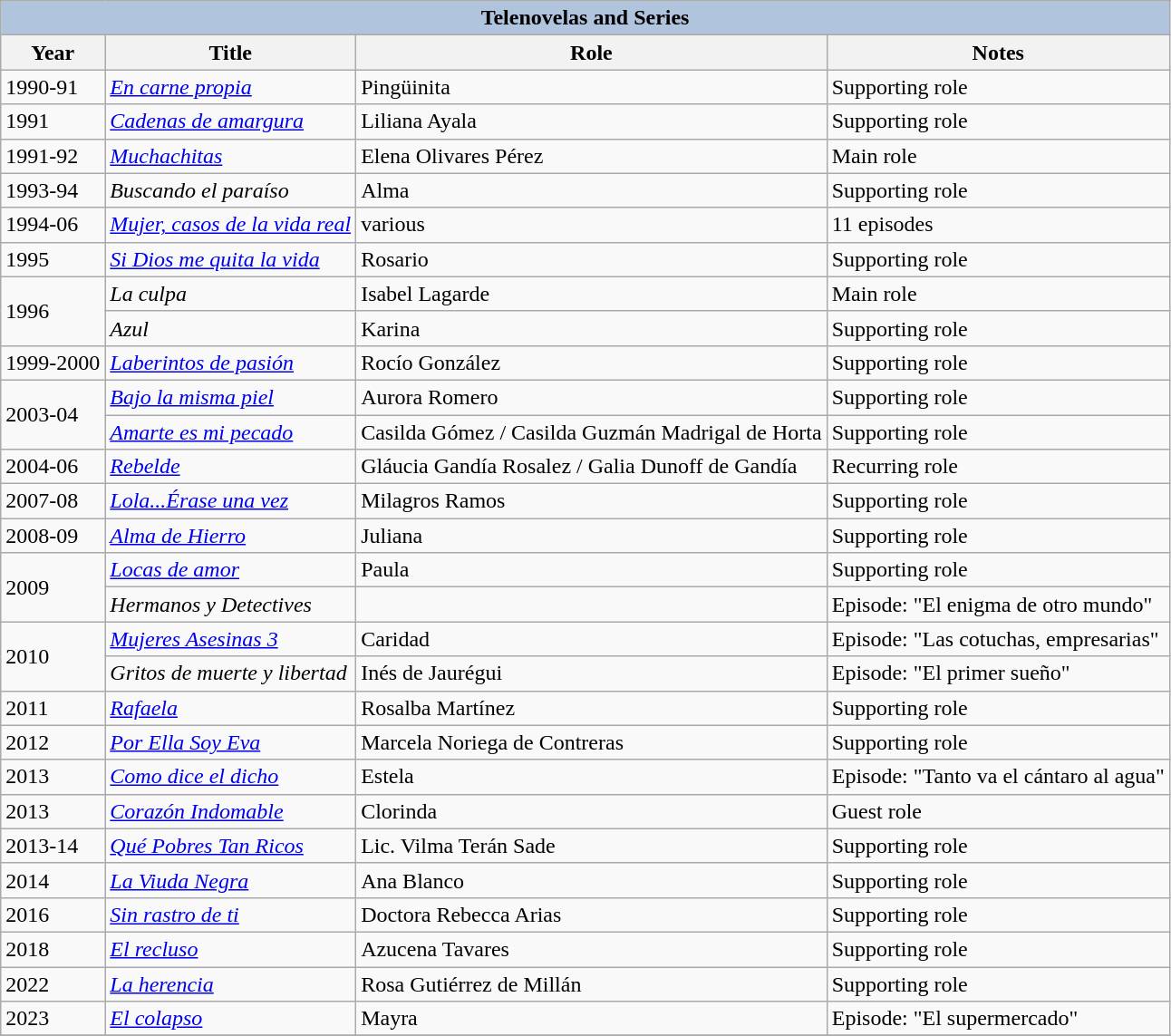<table class="wikitable">
<tr>
<th colspan="5" style="background:LightSteelBlue;">Telenovelas and Series</th>
</tr>
<tr>
<th>Year</th>
<th>Title</th>
<th>Role</th>
<th>Notes</th>
</tr>
<tr>
<td>1990-91</td>
<td><em><a href='#'>En carne propia</a></em></td>
<td>Pingüinita</td>
<td>Supporting role</td>
</tr>
<tr>
<td>1991</td>
<td><em><a href='#'>Cadenas de amargura</a></em></td>
<td>Liliana Ayala</td>
<td>Supporting role</td>
</tr>
<tr>
<td>1991-92</td>
<td><em><a href='#'>Muchachitas</a></em></td>
<td>Elena Olivares Pérez</td>
<td>Main role</td>
</tr>
<tr>
<td>1993-94</td>
<td><em> Buscando el paraíso</em></td>
<td>Alma</td>
<td>Supporting role</td>
</tr>
<tr>
<td>1994-06</td>
<td><em><a href='#'>Mujer, casos de la vida real</a></em></td>
<td>various</td>
<td>11 episodes</td>
</tr>
<tr>
<td>1995</td>
<td><em><a href='#'>Si Dios me quita la vida</a></em></td>
<td>Rosario</td>
<td>Supporting role</td>
</tr>
<tr>
<td rowspan=2>1996</td>
<td><em>La culpa</em></td>
<td>Isabel Lagarde</td>
<td>Main role</td>
</tr>
<tr>
<td><em>Azul</em></td>
<td>Karina</td>
<td>Supporting role</td>
</tr>
<tr>
<td>1999-2000</td>
<td><em><a href='#'>Laberintos de pasión</a></em></td>
<td>Rocío González</td>
<td>Supporting role</td>
</tr>
<tr>
<td rowspan=2>2003-04</td>
<td><em><a href='#'>Bajo la misma piel</a></em></td>
<td>Aurora Romero</td>
<td>Supporting role</td>
</tr>
<tr>
<td><em><a href='#'>Amarte es mi pecado</a></em></td>
<td>Casilda Gómez / Casilda Guzmán Madrigal de Horta</td>
<td>Supporting role</td>
</tr>
<tr>
<td>2004-06</td>
<td><em><a href='#'>Rebelde</a></em></td>
<td>Gláucia Gandía Rosalez / Galia Dunoff de Gandía</td>
<td>Recurring role</td>
</tr>
<tr>
<td>2007-08</td>
<td><em><a href='#'>Lola...Érase una vez</a></em></td>
<td>Milagros Ramos</td>
<td>Supporting role</td>
</tr>
<tr>
<td>2008-09</td>
<td><em><a href='#'>Alma de Hierro</a></em></td>
<td>Juliana</td>
<td>Supporting role</td>
</tr>
<tr>
<td rowspan=2>2009</td>
<td><em><a href='#'>Locas de amor</a></em></td>
<td>Paula</td>
<td>Supporting role</td>
</tr>
<tr>
<td><em>Hermanos y Detectives</em></td>
<td></td>
<td>Episode: "El enigma de otro mundo"</td>
</tr>
<tr>
<td rowspan=2>2010</td>
<td><em><a href='#'>Mujeres Asesinas 3</a></em></td>
<td>Caridad</td>
<td>Episode: "Las cotuchas, empresarias"</td>
</tr>
<tr>
<td><em>Gritos de muerte y libertad</em></td>
<td>Inés de Jaurégui</td>
<td>Episode: "El primer sueño"</td>
</tr>
<tr>
<td>2011</td>
<td><em><a href='#'>Rafaela</a></em></td>
<td>Rosalba Martínez</td>
<td>Supporting role</td>
</tr>
<tr>
<td>2012</td>
<td><em><a href='#'>Por Ella Soy Eva</a></em></td>
<td>Marcela Noriega de Contreras</td>
<td>Supporting role</td>
</tr>
<tr>
<td>2013</td>
<td><em><a href='#'>Como dice el dicho</a></em></td>
<td>Estela</td>
<td>Episode: "Tanto va el cántaro al agua"</td>
</tr>
<tr>
<td>2013</td>
<td><em> <a href='#'>Corazón Indomable</a></em></td>
<td>Clorinda</td>
<td>Guest role</td>
</tr>
<tr>
<td>2013-14</td>
<td><em><a href='#'>Qué Pobres Tan Ricos</a></em></td>
<td>Lic. Vilma Terán Sade</td>
<td>Supporting role</td>
</tr>
<tr>
<td>2014</td>
<td><em> <a href='#'>La Viuda Negra</a></em></td>
<td>Ana Blanco</td>
<td>Supporting role</td>
</tr>
<tr>
<td>2016</td>
<td><em><a href='#'>Sin rastro de ti</a></em></td>
<td>Doctora Rebecca Arias</td>
<td>Supporting role</td>
</tr>
<tr>
<td>2018</td>
<td><em><a href='#'>El recluso</a></em></td>
<td>Azucena Tavares</td>
<td>Supporting role</td>
</tr>
<tr>
<td>2022</td>
<td><em><a href='#'>La herencia</a></em></td>
<td>Rosa Gutiérrez de Millán</td>
<td>Supporting role</td>
</tr>
<tr>
<td>2023</td>
<td><em><a href='#'>El colapso</a></em></td>
<td>Mayra</td>
<td>Episode: "El supermercado"</td>
</tr>
<tr>
</tr>
</table>
